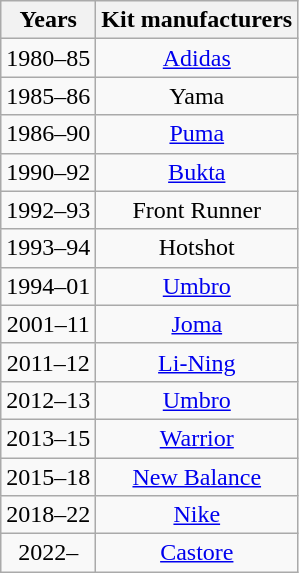<table class="wikitable" style="text-align: center">
<tr>
<th>Years</th>
<th>Kit manufacturers</th>
</tr>
<tr>
<td>1980–85</td>
<td><a href='#'>Adidas</a></td>
</tr>
<tr>
<td>1985–86</td>
<td>Yama</td>
</tr>
<tr>
<td>1986–90</td>
<td><a href='#'>Puma</a></td>
</tr>
<tr>
<td>1990–92</td>
<td><a href='#'>Bukta</a></td>
</tr>
<tr>
<td>1992–93</td>
<td>Front Runner</td>
</tr>
<tr>
<td>1993–94</td>
<td>Hotshot</td>
</tr>
<tr>
<td>1994–01</td>
<td><a href='#'>Umbro</a></td>
</tr>
<tr>
<td>2001–11</td>
<td><a href='#'>Joma</a></td>
</tr>
<tr>
<td>2011–12</td>
<td><a href='#'>Li-Ning</a></td>
</tr>
<tr>
<td>2012–13</td>
<td><a href='#'>Umbro</a></td>
</tr>
<tr>
<td>2013–15</td>
<td><a href='#'>Warrior</a></td>
</tr>
<tr>
<td>2015–18</td>
<td><a href='#'>New Balance</a></td>
</tr>
<tr>
<td>2018–22</td>
<td><a href='#'>Nike</a></td>
</tr>
<tr>
<td>2022–</td>
<td><a href='#'>Castore</a></td>
</tr>
</table>
